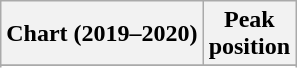<table class="wikitable sortable plainrowheaders" style="text-align:center">
<tr>
<th scope="col">Chart (2019–2020)</th>
<th scope="col">Peak<br>position</th>
</tr>
<tr>
</tr>
<tr>
</tr>
</table>
